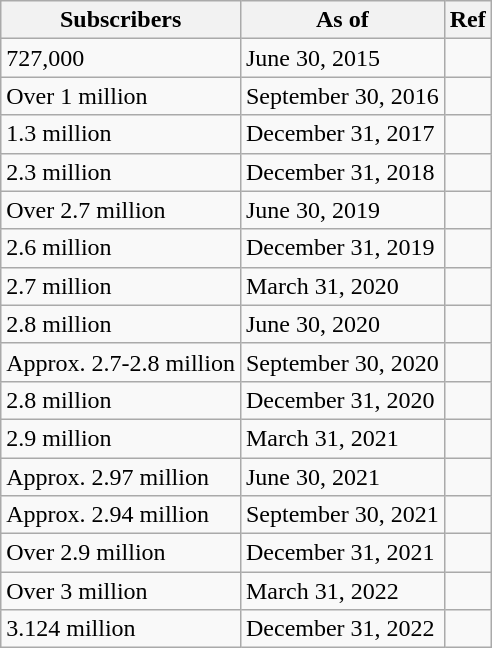<table class="wikitable">
<tr>
<th>Subscribers</th>
<th>As of</th>
<th>Ref</th>
</tr>
<tr>
<td>727,000</td>
<td>June 30, 2015</td>
<td></td>
</tr>
<tr>
<td>Over 1 million</td>
<td>September 30, 2016</td>
<td></td>
</tr>
<tr>
<td>1.3 million</td>
<td>December 31, 2017</td>
<td></td>
</tr>
<tr>
<td>2.3 million</td>
<td>December 31, 2018</td>
<td></td>
</tr>
<tr>
<td>Over 2.7 million</td>
<td>June 30, 2019</td>
<td></td>
</tr>
<tr>
<td>2.6 million</td>
<td>December 31, 2019</td>
<td></td>
</tr>
<tr>
<td>2.7 million</td>
<td>March 31, 2020</td>
<td></td>
</tr>
<tr>
<td>2.8 million</td>
<td>June 30, 2020</td>
<td></td>
</tr>
<tr>
<td>Approx. 2.7-2.8 million</td>
<td>September 30, 2020</td>
<td></td>
</tr>
<tr>
<td>2.8 million</td>
<td>December 31, 2020</td>
<td></td>
</tr>
<tr>
<td>2.9 million</td>
<td>March 31, 2021</td>
<td></td>
</tr>
<tr>
<td>Approx. 2.97 million</td>
<td>June 30, 2021</td>
<td></td>
</tr>
<tr>
<td>Approx. 2.94 million</td>
<td>September 30, 2021</td>
<td></td>
</tr>
<tr>
<td>Over 2.9 million</td>
<td>December 31, 2021</td>
<td></td>
</tr>
<tr>
<td>Over 3 million</td>
<td>March 31, 2022</td>
<td></td>
</tr>
<tr>
<td>3.124 million</td>
<td>December 31, 2022</td>
<td></td>
</tr>
</table>
